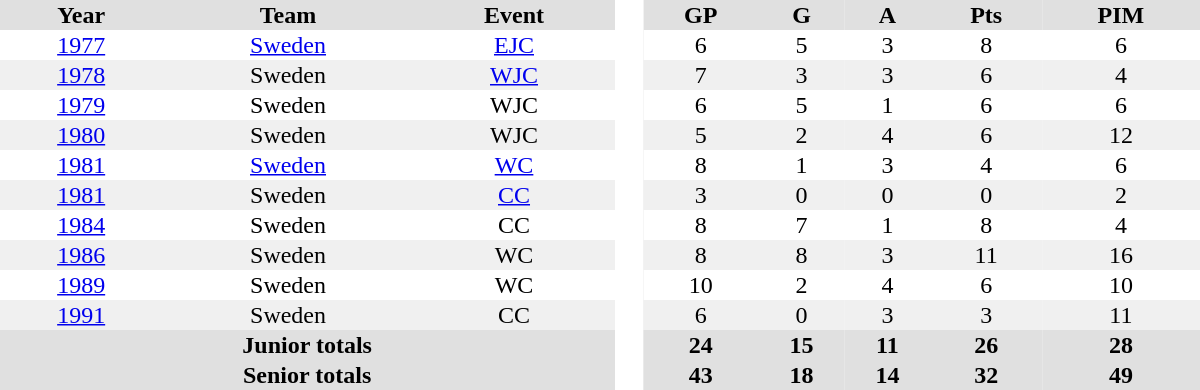<table border="0" cellpadding="1" cellspacing="0" style="text-align:center; width:50em">
<tr ALIGN="center" bgcolor="#e0e0e0">
<th>Year</th>
<th>Team</th>
<th>Event</th>
<th rowspan="99" bgcolor="#ffffff"> </th>
<th>GP</th>
<th>G</th>
<th>A</th>
<th>Pts</th>
<th>PIM</th>
</tr>
<tr>
<td><a href='#'>1977</a></td>
<td><a href='#'>Sweden</a></td>
<td><a href='#'>EJC</a></td>
<td>6</td>
<td>5</td>
<td>3</td>
<td>8</td>
<td>6</td>
</tr>
<tr bgcolor="#f0f0f0">
<td><a href='#'>1978</a></td>
<td>Sweden</td>
<td><a href='#'>WJC</a></td>
<td>7</td>
<td>3</td>
<td>3</td>
<td>6</td>
<td>4</td>
</tr>
<tr>
<td><a href='#'>1979</a></td>
<td>Sweden</td>
<td>WJC</td>
<td>6</td>
<td>5</td>
<td>1</td>
<td>6</td>
<td>6</td>
</tr>
<tr bgcolor="#f0f0f0">
<td><a href='#'>1980</a></td>
<td>Sweden</td>
<td>WJC</td>
<td>5</td>
<td>2</td>
<td>4</td>
<td>6</td>
<td>12</td>
</tr>
<tr>
<td><a href='#'>1981</a></td>
<td><a href='#'>Sweden</a></td>
<td><a href='#'>WC</a></td>
<td>8</td>
<td>1</td>
<td>3</td>
<td>4</td>
<td>6</td>
</tr>
<tr bgcolor="#f0f0f0">
<td><a href='#'>1981</a></td>
<td>Sweden</td>
<td><a href='#'>CC</a></td>
<td>3</td>
<td>0</td>
<td>0</td>
<td>0</td>
<td>2</td>
</tr>
<tr>
<td><a href='#'>1984</a></td>
<td>Sweden</td>
<td>CC</td>
<td>8</td>
<td>7</td>
<td>1</td>
<td>8</td>
<td>4</td>
</tr>
<tr bgcolor="#f0f0f0">
<td><a href='#'>1986</a></td>
<td>Sweden</td>
<td>WC</td>
<td>8</td>
<td>8</td>
<td>3</td>
<td>11</td>
<td>16</td>
</tr>
<tr>
<td><a href='#'>1989</a></td>
<td>Sweden</td>
<td>WC</td>
<td>10</td>
<td>2</td>
<td>4</td>
<td>6</td>
<td>10</td>
</tr>
<tr bgcolor="#f0f0f0">
<td><a href='#'>1991</a></td>
<td>Sweden</td>
<td>CC</td>
<td>6</td>
<td>0</td>
<td>3</td>
<td>3</td>
<td>11</td>
</tr>
<tr bgcolor="#e0e0e0">
<th colspan=3>Junior totals</th>
<th>24</th>
<th>15</th>
<th>11</th>
<th>26</th>
<th>28</th>
</tr>
<tr bgcolor="#e0e0e0">
<th colspan=3>Senior totals</th>
<th>43</th>
<th>18</th>
<th>14</th>
<th>32</th>
<th>49</th>
</tr>
</table>
